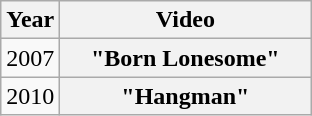<table class="wikitable plainrowheaders">
<tr>
<th>Year</th>
<th style="width:10em;">Video</th>
</tr>
<tr>
<td>2007</td>
<th scope="row">"Born Lonesome"</th>
</tr>
<tr>
<td>2010</td>
<th scope="row">"Hangman"</th>
</tr>
</table>
